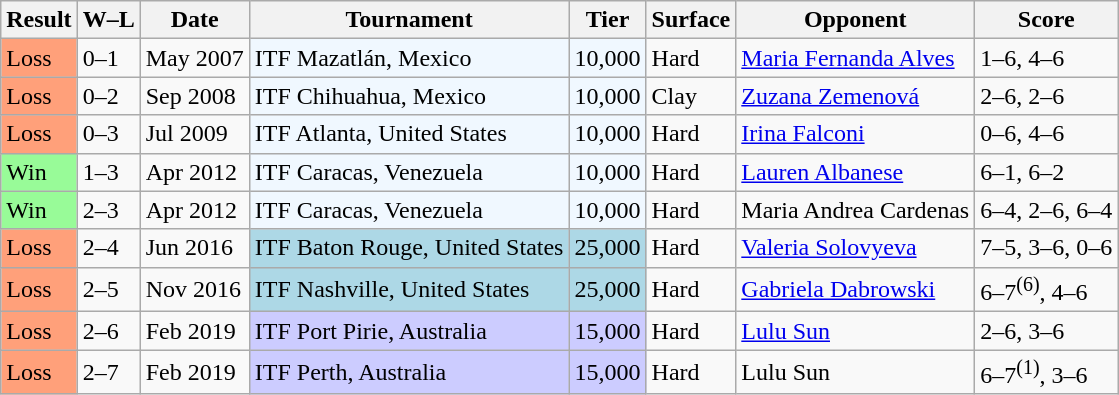<table class="sortable wikitable">
<tr>
<th>Result</th>
<th class="unsortable">W–L</th>
<th>Date</th>
<th>Tournament</th>
<th>Tier</th>
<th>Surface</th>
<th>Opponent</th>
<th class="unsortable">Score</th>
</tr>
<tr>
<td style="background:#ffa07a;">Loss</td>
<td>0–1</td>
<td>May 2007</td>
<td style="background:#f0f8ff;">ITF Mazatlán, Mexico</td>
<td style="background:#f0f8ff;">10,000</td>
<td>Hard</td>
<td> <a href='#'>Maria Fernanda Alves</a></td>
<td>1–6, 4–6</td>
</tr>
<tr>
<td style="background:#ffa07a;">Loss</td>
<td>0–2</td>
<td>Sep 2008</td>
<td style="background:#f0f8ff;">ITF Chihuahua, Mexico</td>
<td style="background:#f0f8ff;">10,000</td>
<td>Clay</td>
<td> <a href='#'>Zuzana Zemenová</a></td>
<td>2–6, 2–6</td>
</tr>
<tr>
<td style="background:#ffa07a;">Loss</td>
<td>0–3</td>
<td>Jul 2009</td>
<td style="background:#f0f8ff;">ITF Atlanta, United States</td>
<td style="background:#f0f8ff;">10,000</td>
<td>Hard</td>
<td> <a href='#'>Irina Falconi</a></td>
<td>0–6, 4–6</td>
</tr>
<tr>
<td style="background:#98fb98;">Win</td>
<td>1–3</td>
<td>Apr 2012</td>
<td style="background:#f0f8ff;">ITF Caracas, Venezuela</td>
<td style="background:#f0f8ff;">10,000</td>
<td>Hard</td>
<td> <a href='#'>Lauren Albanese</a></td>
<td>6–1, 6–2</td>
</tr>
<tr>
<td style="background:#98fb98;">Win</td>
<td>2–3</td>
<td>Apr 2012</td>
<td style="background:#f0f8ff;">ITF Caracas, Venezuela</td>
<td style="background:#f0f8ff;">10,000</td>
<td>Hard</td>
<td> Maria Andrea Cardenas</td>
<td>6–4, 2–6, 6–4</td>
</tr>
<tr>
<td style="background:#ffa07a;">Loss</td>
<td>2–4</td>
<td>Jun 2016</td>
<td style="background:lightblue;">ITF Baton Rouge, United States</td>
<td style="background:lightblue;">25,000</td>
<td>Hard</td>
<td> <a href='#'>Valeria Solovyeva</a></td>
<td>7–5, 3–6, 0–6</td>
</tr>
<tr>
<td style="background:#ffa07a;">Loss</td>
<td>2–5</td>
<td>Nov 2016</td>
<td style="background:lightblue;">ITF Nashville, United States</td>
<td style="background:lightblue;">25,000</td>
<td>Hard</td>
<td> <a href='#'>Gabriela Dabrowski</a></td>
<td>6–7<sup>(6)</sup>, 4–6</td>
</tr>
<tr>
<td style="background:#ffa07a;">Loss</td>
<td>2–6</td>
<td>Feb 2019</td>
<td style="background:#ccf;">ITF Port Pirie, Australia</td>
<td style="background:#ccf;">15,000</td>
<td>Hard</td>
<td> <a href='#'>Lulu Sun</a></td>
<td>2–6, 3–6</td>
</tr>
<tr>
<td style="background:#ffa07a;">Loss</td>
<td>2–7</td>
<td>Feb 2019</td>
<td style="background:#ccccff;">ITF Perth, Australia</td>
<td style="background:#ccccff;">15,000</td>
<td>Hard</td>
<td> Lulu Sun</td>
<td>6–7<sup>(1)</sup>, 3–6</td>
</tr>
</table>
